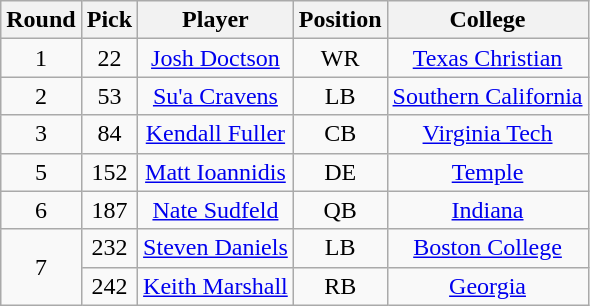<table class="wikitable sortable sortable"  style="text-align:center;">
<tr>
<th>Round</th>
<th>Pick</th>
<th>Player</th>
<th>Position</th>
<th>College</th>
</tr>
<tr>
<td>1</td>
<td>22</td>
<td><a href='#'>Josh Doctson</a></td>
<td>WR</td>
<td><a href='#'>Texas Christian</a></td>
</tr>
<tr>
<td>2</td>
<td>53</td>
<td><a href='#'>Su'a Cravens</a></td>
<td>LB</td>
<td><a href='#'>Southern California</a></td>
</tr>
<tr>
<td>3</td>
<td>84</td>
<td><a href='#'>Kendall Fuller</a></td>
<td>CB</td>
<td><a href='#'>Virginia Tech</a></td>
</tr>
<tr>
<td>5</td>
<td>152</td>
<td><a href='#'>Matt Ioannidis</a></td>
<td>DE</td>
<td><a href='#'>Temple</a></td>
</tr>
<tr>
<td>6</td>
<td>187</td>
<td><a href='#'>Nate Sudfeld</a></td>
<td>QB</td>
<td><a href='#'>Indiana</a></td>
</tr>
<tr>
<td rowspan="2">7</td>
<td>232</td>
<td><a href='#'>Steven Daniels</a></td>
<td>LB</td>
<td><a href='#'>Boston College</a></td>
</tr>
<tr>
<td>242</td>
<td><a href='#'>Keith Marshall</a></td>
<td>RB</td>
<td><a href='#'>Georgia</a></td>
</tr>
</table>
